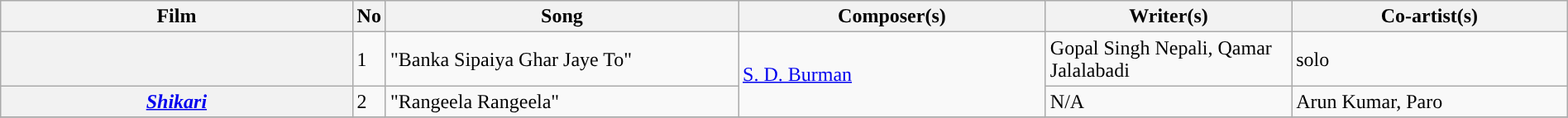<table class="wikitable plainrowheaders" width="100%" textcolor:#000;">
<tr style="background:#b0e0e66;">
<th scope="col" width=23%>Film</th>
<th><strong>No</strong></th>
<th scope="col" width=23%>Song</th>
<th scope="col" width=20%>Composer(s)</th>
<th scope="col" width=16%>Writer(s)</th>
<th scope="col" width=18%>Co-artist(s)</th>
</tr>
<tr>
<th><em></em></th>
<td>1</td>
<td>"Banka Sipaiya Ghar Jaye To"</td>
<td rowspan=2><a href='#'>S. D. Burman</a></td>
<td>Gopal Singh Nepali, Qamar Jalalabadi</td>
<td>solo</td>
</tr>
<tr>
<th><em><a href='#'>Shikari</a></em></th>
<td>2</td>
<td>"Rangeela Rangeela"</td>
<td>N/A</td>
<td>Arun Kumar, Paro</td>
</tr>
<tr>
</tr>
</table>
